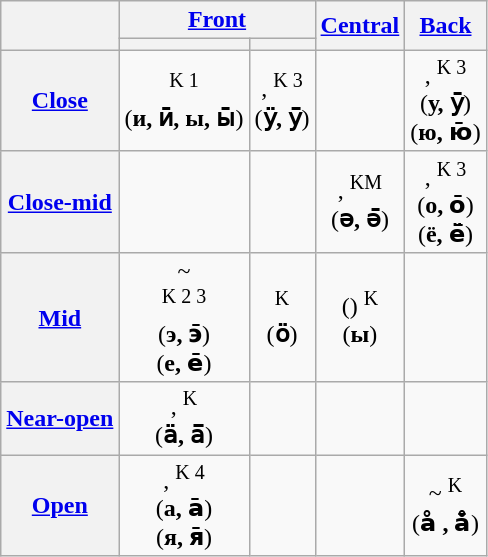<table class="wikitable" style="text-align:center">
<tr>
<th rowspan="2"></th>
<th colspan="2"><a href='#'>Front</a></th>
<th rowspan="2"><a href='#'>Central</a></th>
<th rowspan="2"><a href='#'>Back</a></th>
</tr>
<tr>
<th></th>
<th></th>
</tr>
<tr>
<th><a href='#'>Close</a></th>
<td> <sup>K 1</sup> <br> (<strong>и, ӣ, ы, ы̄</strong>)</td>
<td>,  <sup>K 3</sup> <br> (<strong>ӱ, ӱ̄</strong>)</td>
<td></td>
<td>,  <sup>K 3</sup> <br> (<strong>у, ӯ</strong>)<br>(<strong>ю, ю̄</strong>)</td>
</tr>
<tr>
<th><a href='#'>Close-mid</a></th>
<td></td>
<td></td>
<td>,  <sup>KM</sup> <br>(<strong>ә, ә̄</strong>)</td>
<td>,  <sup>K 3</sup> <br>(<strong>о, о̄</strong>)<br>(<strong>ё, ё̄</strong>)</td>
</tr>
<tr>
<th><a href='#'>Mid</a></th>
<td> ~ <br><sup>K 2 3</sup> <br>(<strong>э, э̄</strong>)<br>(<strong>е, е̄</strong>)</td>
<td> <sup>K</sup> <br>(<strong>ӧ</strong>)</td>
<td>() <sup>K</sup> <br>(<strong>ы</strong>)</td>
<td></td>
</tr>
<tr>
<th><a href='#'>Near-open</a></th>
<td>,  <sup>K</sup><br>(<strong>ӓ, ӓ̄</strong>)</td>
<td></td>
<td></td>
<td></td>
</tr>
<tr>
<th><a href='#'>Open</a></th>
<td>,  <sup>K 4</sup> <br>(<strong>а, а̄</strong>)<br>(<strong>я, я̄</strong>)</td>
<td></td>
<td></td>
<td> ~  <sup>K</sup> <br>(<strong>а̊ , а̊̄</strong>)</td>
</tr>
</table>
